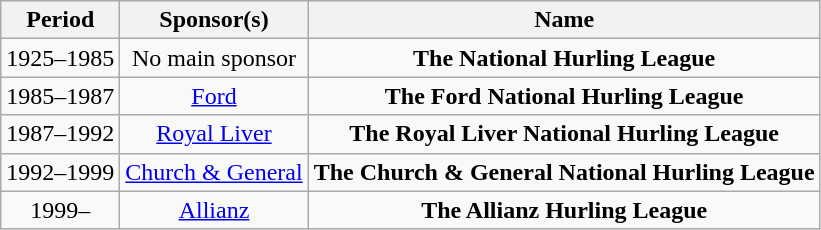<table class="wikitable" style="text-align:center;margin-left:1em">
<tr>
<th>Period</th>
<th>Sponsor(s)</th>
<th>Name</th>
</tr>
<tr>
<td>1925–1985</td>
<td>No main sponsor</td>
<td><strong>The National Hurling League</strong></td>
</tr>
<tr>
<td>1985–1987</td>
<td> <a href='#'>Ford</a></td>
<td><strong>The Ford National Hurling League</strong></td>
</tr>
<tr>
<td>1987–1992</td>
<td> <a href='#'>Royal Liver</a></td>
<td><strong>The Royal Liver National Hurling League</strong></td>
</tr>
<tr>
<td>1992–1999</td>
<td> <a href='#'>Church & General</a></td>
<td><strong>The Church & General National Hurling League</strong></td>
</tr>
<tr>
<td>1999–</td>
<td> <a href='#'>Allianz</a></td>
<td><strong>The Allianz Hurling League</strong></td>
</tr>
</table>
